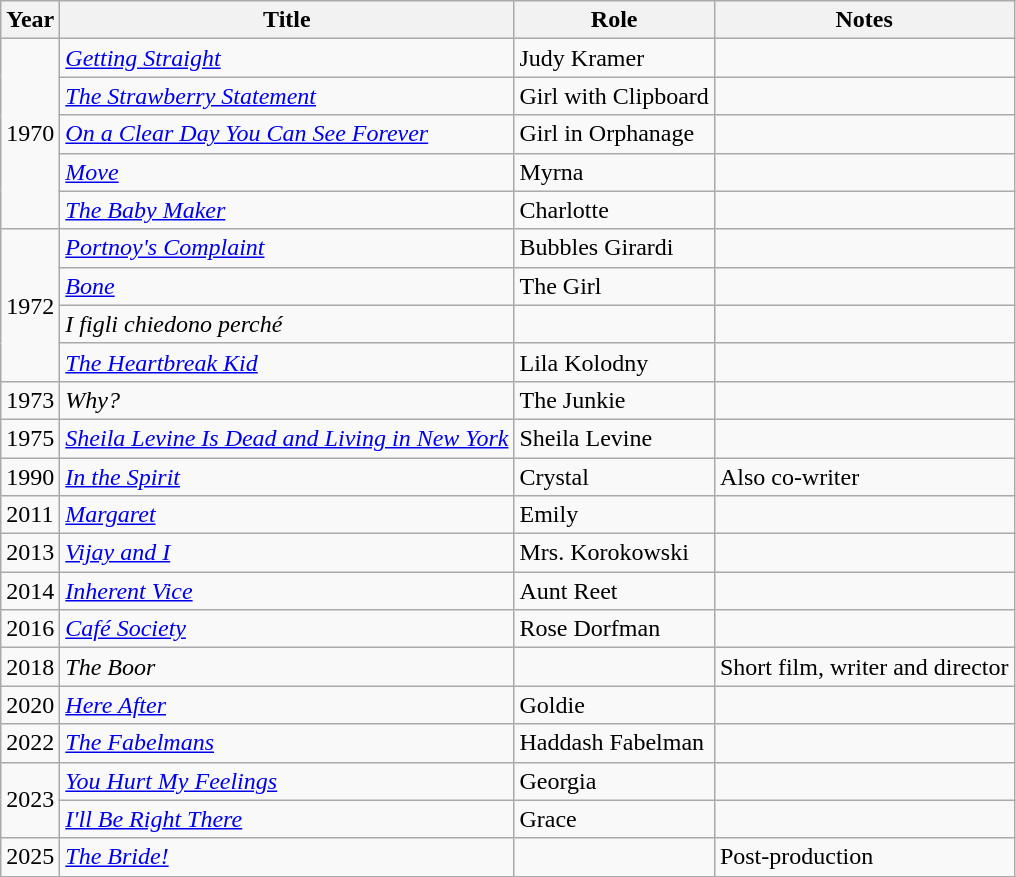<table class="wikitable sortable">
<tr>
<th>Year</th>
<th>Title</th>
<th>Role</th>
<th>Notes</th>
</tr>
<tr>
<td rowspan=5>1970</td>
<td><em><a href='#'>Getting Straight</a></em></td>
<td>Judy Kramer</td>
<td></td>
</tr>
<tr>
<td><em><a href='#'>The Strawberry Statement</a></em></td>
<td>Girl with Clipboard</td>
<td></td>
</tr>
<tr>
<td><em><a href='#'>On a Clear Day You Can See Forever</a></em></td>
<td>Girl in Orphanage</td>
<td></td>
</tr>
<tr>
<td><em><a href='#'>Move</a></em></td>
<td>Myrna</td>
<td></td>
</tr>
<tr>
<td><em><a href='#'>The Baby Maker</a></em></td>
<td>Charlotte</td>
<td></td>
</tr>
<tr>
<td rowspan=4>1972</td>
<td><em><a href='#'>Portnoy's Complaint</a></em></td>
<td>Bubbles Girardi</td>
<td></td>
</tr>
<tr>
<td><em><a href='#'>Bone</a></em></td>
<td>The Girl</td>
<td></td>
</tr>
<tr>
<td><em>I figli chiedono perché </em></td>
<td></td>
<td></td>
</tr>
<tr>
<td><em><a href='#'>The Heartbreak Kid</a></em></td>
<td>Lila Kolodny</td>
<td></td>
</tr>
<tr>
<td>1973</td>
<td><em>Why?</em></td>
<td>The Junkie</td>
<td></td>
</tr>
<tr>
<td>1975</td>
<td><em><a href='#'>Sheila Levine Is Dead and Living in New York</a></em></td>
<td>Sheila Levine</td>
<td></td>
</tr>
<tr>
<td>1990</td>
<td><em><a href='#'>In the Spirit</a></em></td>
<td>Crystal</td>
<td>Also co-writer</td>
</tr>
<tr>
<td>2011</td>
<td><em><a href='#'>Margaret</a></em></td>
<td>Emily</td>
<td></td>
</tr>
<tr>
<td>2013</td>
<td><em><a href='#'>Vijay and I</a></em></td>
<td>Mrs. Korokowski</td>
<td></td>
</tr>
<tr>
<td>2014</td>
<td><em><a href='#'>Inherent Vice</a></em></td>
<td>Aunt Reet</td>
<td></td>
</tr>
<tr>
<td>2016</td>
<td><em><a href='#'>Café Society</a></em></td>
<td>Rose Dorfman</td>
<td></td>
</tr>
<tr>
<td>2018</td>
<td><em>The Boor</em></td>
<td></td>
<td>Short film, writer and director</td>
</tr>
<tr>
<td>2020</td>
<td><a href='#'><em>Here After</em></a></td>
<td>Goldie</td>
<td></td>
</tr>
<tr>
<td>2022</td>
<td><em><a href='#'>The Fabelmans</a></em></td>
<td>Haddash Fabelman</td>
<td></td>
</tr>
<tr>
<td rowspan=2>2023</td>
<td><em><a href='#'>You Hurt My Feelings</a></em></td>
<td>Georgia</td>
<td></td>
</tr>
<tr>
<td><em><a href='#'>I'll Be Right There</a></em></td>
<td>Grace</td>
<td></td>
</tr>
<tr>
<td>2025</td>
<td><em><a href='#'>The Bride!</a></em></td>
<td></td>
<td>Post-production</td>
</tr>
</table>
